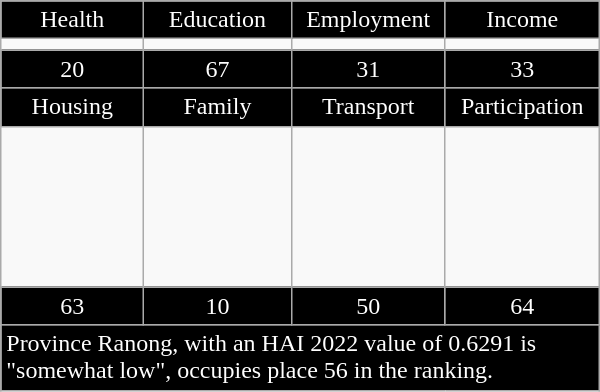<table class="wikitable floatright" style="width:400px;">
<tr>
<td style="text-align:center; width:100px; background:black; color:white;">Health</td>
<td style="text-align:center; width:100px; background:black; color:white;">Education</td>
<td style="text-align:center; width:100px; background:black; color:white;">Employment</td>
<td style="text-align:center; width:100px; background:black; color:white;">Income</td>
</tr>
<tr>
<td></td>
<td></td>
<td></td>
<td></td>
</tr>
<tr>
<td style="text-align:center; background:black; color:white;">20</td>
<td style="text-align:center; background:black; color:white;">67</td>
<td style="text-align:center; background:black; color:white;">31</td>
<td style="text-align:center; background:black; color:white;">33</td>
</tr>
<tr>
<td style="text-align:center; background:black; color:white;">Housing</td>
<td style="text-align:center; background:black; color:white;">Family</td>
<td style="text-align:center; background:black; color:white;">Transport</td>
<td style="text-align:center; background:black; color:white;">Participation</td>
</tr>
<tr>
<td style="height:100px;"></td>
<td></td>
<td></td>
<td></td>
</tr>
<tr>
<td style="text-align:center; background:black; color:white;">63</td>
<td style="text-align:center; background:black; color:white;">10</td>
<td style="text-align:center; background:black; color:white;">50</td>
<td style="text-align:center; background:black; color:white;">64</td>
</tr>
<tr>
<td colspan="4"; style="background:black; color:white;">Province Ranong, with an HAI 2022 value of 0.6291 is "somewhat low", occupies place 56 in the ranking.</td>
</tr>
</table>
